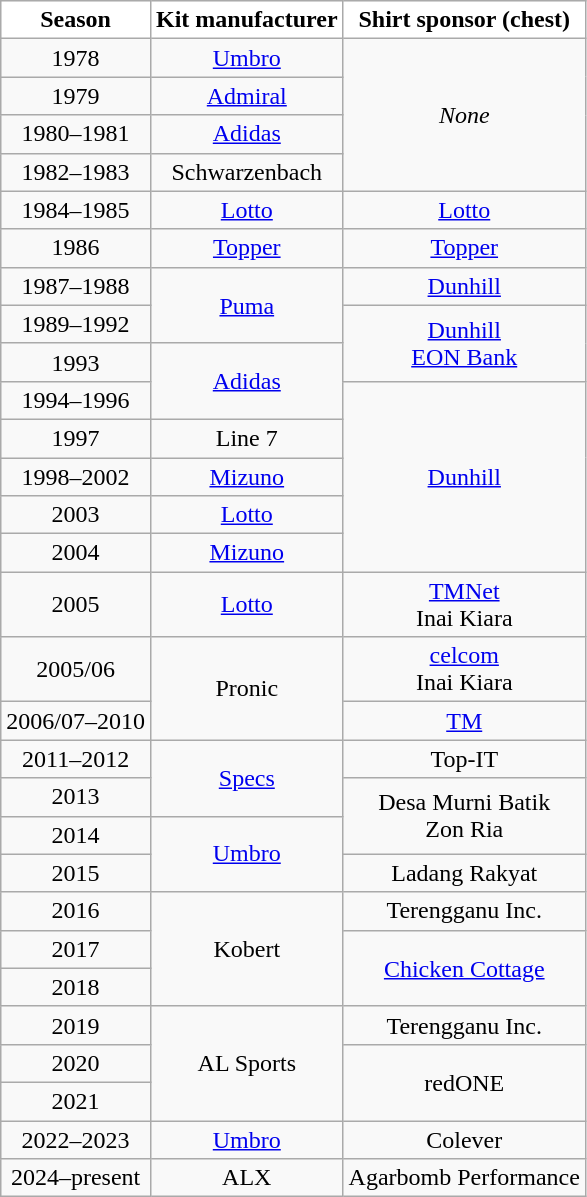<table class="wikitable" style="text-align: center">
<tr>
<th style="background:White; color:Black;">Season</th>
<th style="background:White; color:Black;">Kit manufacturer</th>
<th style="background:White; color:Black;">Shirt sponsor (chest)</th>
</tr>
<tr>
<td>1978</td>
<td><a href='#'>Umbro</a></td>
<td rowspan=4><em>None</em></td>
</tr>
<tr>
<td>1979</td>
<td><a href='#'>Admiral</a></td>
</tr>
<tr>
<td>1980–1981</td>
<td><a href='#'>Adidas</a></td>
</tr>
<tr>
<td>1982–1983</td>
<td>Schwarzenbach</td>
</tr>
<tr>
<td>1984–1985</td>
<td><a href='#'>Lotto</a></td>
<td><a href='#'>Lotto</a></td>
</tr>
<tr>
<td>1986</td>
<td><a href='#'>Topper</a></td>
<td><a href='#'>Topper</a></td>
</tr>
<tr>
<td>1987–1988</td>
<td rowspan=2><a href='#'>Puma</a></td>
<td><a href='#'>Dunhill</a></td>
</tr>
<tr>
<td>1989–1992</td>
<td rowspan=2><a href='#'>Dunhill</a><br><a href='#'>EON Bank</a></td>
</tr>
<tr>
<td>1993</td>
<td rowspan=2><a href='#'>Adidas</a></td>
</tr>
<tr>
<td>1994–1996</td>
<td rowspan=5><a href='#'>Dunhill</a></td>
</tr>
<tr>
<td>1997</td>
<td>Line 7</td>
</tr>
<tr>
<td>1998–2002</td>
<td><a href='#'>Mizuno</a></td>
</tr>
<tr>
<td>2003</td>
<td><a href='#'>Lotto</a></td>
</tr>
<tr>
<td>2004</td>
<td><a href='#'>Mizuno</a></td>
</tr>
<tr>
<td>2005</td>
<td><a href='#'>Lotto</a></td>
<td><a href='#'>TMNet</a><br> Inai Kiara</td>
</tr>
<tr>
<td>2005/06</td>
<td rowspan=2>Pronic</td>
<td><a href='#'>celcom</a><br>  Inai Kiara</td>
</tr>
<tr>
<td>2006/07–2010</td>
<td><a href='#'>TM</a></td>
</tr>
<tr>
<td>2011–2012</td>
<td rowspan=2><a href='#'>Specs</a></td>
<td>Top-IT</td>
</tr>
<tr>
<td>2013</td>
<td rowspan=2>Desa Murni Batik<br>  Zon Ria</td>
</tr>
<tr>
<td>2014</td>
<td rowspan="2"><a href='#'>Umbro</a></td>
</tr>
<tr>
<td>2015</td>
<td>Ladang Rakyat</td>
</tr>
<tr>
<td>2016</td>
<td rowspan="3">Kobert</td>
<td>Terengganu Inc.</td>
</tr>
<tr>
<td>2017</td>
<td rowspan="2"><a href='#'>Chicken Cottage</a></td>
</tr>
<tr>
<td>2018</td>
</tr>
<tr>
<td>2019</td>
<td rowspan="3">AL Sports</td>
<td>Terengganu Inc.</td>
</tr>
<tr>
<td>2020</td>
<td rowspan="2">redONE</td>
</tr>
<tr>
<td>2021</td>
</tr>
<tr>
<td>2022–2023</td>
<td><a href='#'>Umbro</a></td>
<td>Colever</td>
</tr>
<tr>
<td>2024–present</td>
<td>ALX</td>
<td>Agarbomb Performance</td>
</tr>
</table>
